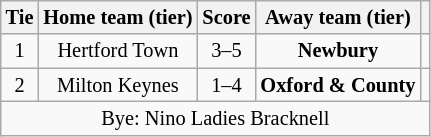<table class="wikitable" style="text-align:center; font-size:85%">
<tr>
<th>Tie</th>
<th>Home team (tier)</th>
<th>Score</th>
<th>Away team (tier)</th>
<th></th>
</tr>
<tr>
<td align="center">1</td>
<td>Hertford Town</td>
<td align="center">3–5</td>
<td><strong>Newbury</strong></td>
<td></td>
</tr>
<tr>
<td align="center">2</td>
<td>Milton Keynes</td>
<td align="center">1–4</td>
<td><strong>Oxford & County</strong></td>
<td></td>
</tr>
<tr>
<td colspan="5" align="center">Bye: Nino Ladies Bracknell</td>
</tr>
</table>
